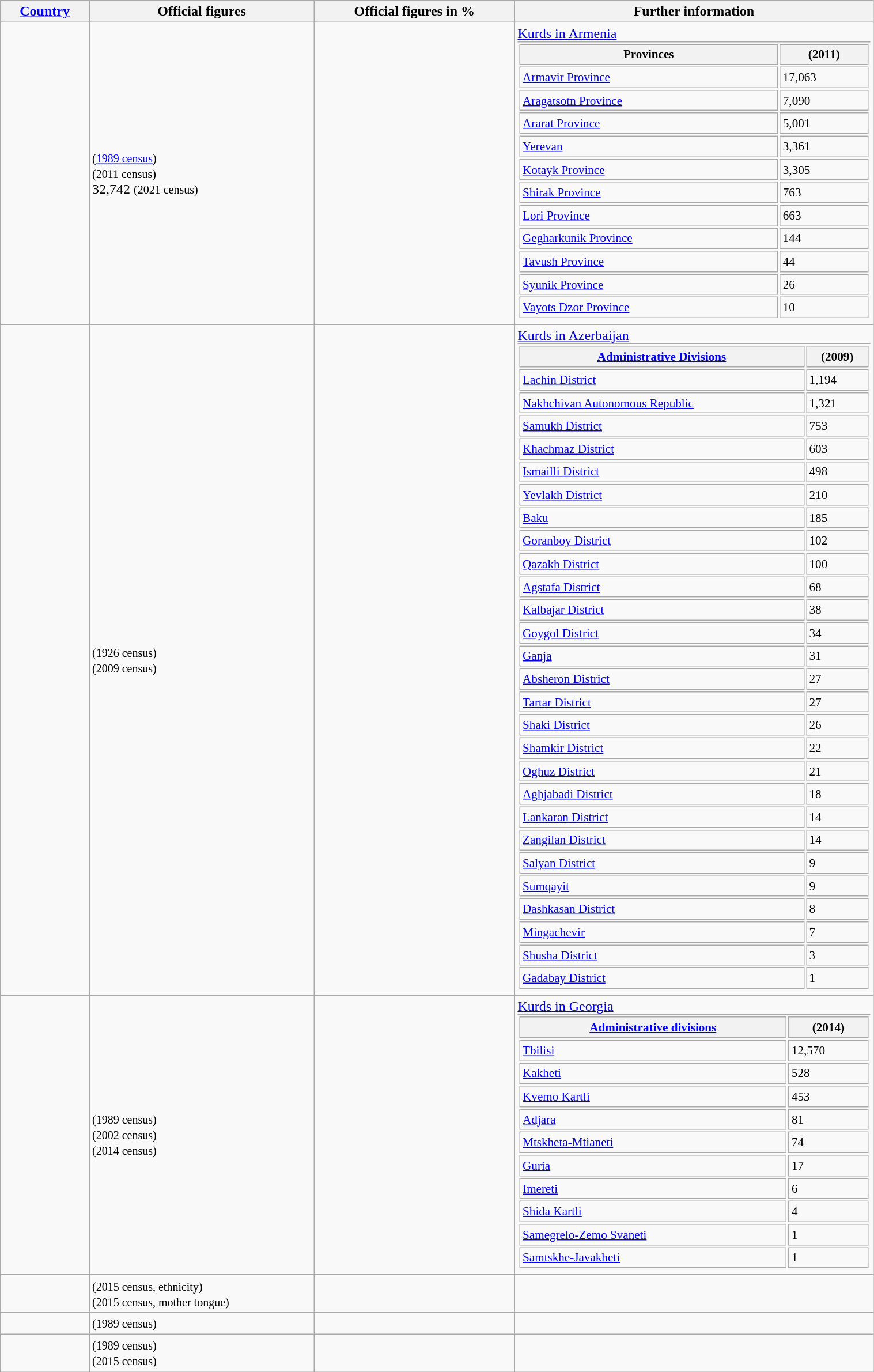<table class="wikitable sortable" style="width: 80%; height: 14em;">
<tr>
<th><a href='#'>Country</a></th>
<th>Official figures</th>
<th>Official figures in %</th>
<th>Further information</th>
</tr>
<tr>
<td></td>
<td> <small>(<a href='#'>1989 census</a>)</small><br> <small>(2011 census)</small><br>32,742 <small>(2021 census)</small></td>
<td><br><br></td>
<td><a href='#'>Kurds in Armenia</a><br><table class="collapsible collapsed" style="width:100%; font-size:88%; border-top:#aaa 1px solid;">
<tr>
<th>Provinces</th>
<th>(2011)</th>
</tr>
<tr>
<td><a href='#'>Armavir Province</a></td>
<td>17,063</td>
</tr>
<tr>
<td><a href='#'>Aragatsotn Province</a></td>
<td>7,090</td>
</tr>
<tr>
<td><a href='#'>Ararat Province</a></td>
<td>5,001</td>
</tr>
<tr>
<td><a href='#'>Yerevan</a></td>
<td>3,361</td>
</tr>
<tr>
<td><a href='#'>Kotayk Province</a></td>
<td>3,305</td>
</tr>
<tr>
<td><a href='#'>Shirak Province</a></td>
<td>763</td>
</tr>
<tr>
<td><a href='#'>Lori Province</a></td>
<td>663</td>
</tr>
<tr>
<td><a href='#'>Gegharkunik Province</a></td>
<td>144</td>
</tr>
<tr>
<td><a href='#'>Tavush Province</a></td>
<td>44</td>
</tr>
<tr>
<td><a href='#'>Syunik Province</a></td>
<td>26</td>
</tr>
<tr>
<td><a href='#'>Vayots Dzor Province</a></td>
<td>10</td>
</tr>
<tr>
</tr>
</table>
</td>
</tr>
<tr>
<td></td>
<td> <small>(1926 census)</small><br> <small>(2009 census)</small></td>
<td><br></td>
<td><a href='#'>Kurds in Azerbaijan</a><br><table class="collapsible collapsed" style="width:100%; font-size:88%; border-top:#aaa 1px solid;">
<tr>
<th><a href='#'>Administrative Divisions</a></th>
<th>(2009)</th>
</tr>
<tr>
<td><a href='#'>Lachin District</a></td>
<td>1,194</td>
</tr>
<tr>
<td><a href='#'>Nakhchivan Autonomous Republic</a></td>
<td>1,321</td>
</tr>
<tr>
<td><a href='#'>Samukh District</a></td>
<td>753</td>
</tr>
<tr>
<td><a href='#'>Khachmaz District</a></td>
<td>603</td>
</tr>
<tr>
<td><a href='#'>Ismailli District</a></td>
<td>498</td>
</tr>
<tr>
<td><a href='#'>Yevlakh District</a></td>
<td>210</td>
</tr>
<tr>
<td><a href='#'>Baku</a></td>
<td>185</td>
</tr>
<tr>
<td><a href='#'>Goranboy District</a></td>
<td>102</td>
</tr>
<tr>
<td><a href='#'>Qazakh District</a></td>
<td>100</td>
</tr>
<tr>
<td><a href='#'>Agstafa District</a></td>
<td>68</td>
</tr>
<tr>
<td><a href='#'>Kalbajar District</a></td>
<td>38</td>
</tr>
<tr>
<td><a href='#'>Goygol District</a></td>
<td>34</td>
</tr>
<tr>
<td><a href='#'>Ganja</a></td>
<td>31</td>
</tr>
<tr>
<td><a href='#'>Absheron District</a></td>
<td>27</td>
</tr>
<tr>
<td><a href='#'>Tartar District</a></td>
<td>27</td>
</tr>
<tr>
<td><a href='#'>Shaki District</a></td>
<td>26</td>
</tr>
<tr>
<td><a href='#'>Shamkir District</a></td>
<td>22</td>
</tr>
<tr>
<td><a href='#'>Oghuz District</a></td>
<td>21</td>
</tr>
<tr>
<td><a href='#'>Aghjabadi District</a></td>
<td>18</td>
</tr>
<tr>
<td><a href='#'>Lankaran District</a></td>
<td>14</td>
</tr>
<tr>
<td><a href='#'>Zangilan District</a></td>
<td>14</td>
</tr>
<tr>
<td><a href='#'>Salyan District</a></td>
<td>9</td>
</tr>
<tr>
<td><a href='#'>Sumqayit</a></td>
<td>9</td>
</tr>
<tr>
<td><a href='#'>Dashkasan District</a></td>
<td>8</td>
</tr>
<tr>
<td><a href='#'>Mingachevir</a></td>
<td>7</td>
</tr>
<tr>
<td><a href='#'>Shusha District</a></td>
<td>3</td>
</tr>
<tr>
<td><a href='#'>Gadabay District</a></td>
<td>1</td>
</tr>
<tr>
</tr>
</table>
</td>
</tr>
<tr>
<td></td>
<td> <small>(1989 census)</small><br> <small>(2002 census)</small><br> <small>(2014 census)</small></td>
<td><br><br></td>
<td><a href='#'>Kurds in Georgia</a><br><table class="collapsible collapsed" style="width:100%; font-size:88%; border-top:#aaa 1px solid;">
<tr>
<th><a href='#'>Administrative divisions</a></th>
<th>(2014)</th>
</tr>
<tr>
<td><a href='#'>Tbilisi</a></td>
<td>12,570</td>
</tr>
<tr>
<td><a href='#'>Kakheti</a></td>
<td>528</td>
</tr>
<tr>
<td><a href='#'>Kvemo Kartli</a></td>
<td>453</td>
</tr>
<tr>
<td><a href='#'>Adjara</a></td>
<td>81</td>
</tr>
<tr>
<td><a href='#'>Mtskheta-Mtianeti</a></td>
<td>74</td>
</tr>
<tr>
<td><a href='#'>Guria</a></td>
<td>17</td>
</tr>
<tr>
<td><a href='#'>Imereti</a></td>
<td>6</td>
</tr>
<tr>
<td><a href='#'>Shida Kartli</a></td>
<td>4</td>
</tr>
<tr>
<td><a href='#'>Samegrelo-Zemo Svaneti</a></td>
<td>1</td>
</tr>
<tr>
<td><a href='#'>Samtskhe-Javakheti</a></td>
<td>1</td>
</tr>
<tr>
</tr>
</table>
</td>
</tr>
<tr>
<td></td>
<td> <small>(2015 census, ethnicity)</small><br> <small>(2015 census, mother tongue)</small></td>
<td></td>
<td></td>
</tr>
<tr>
<td></td>
<td> <small>(1989 census)</small></td>
<td></td>
<td></td>
</tr>
<tr>
<td></td>
<td> <small>(1989 census)</small><br> <small>(2015 census)</small></td>
<td><br></td>
<td></td>
</tr>
</table>
